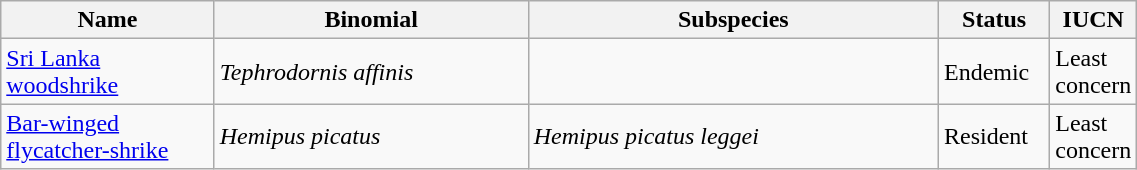<table width=60% class="wikitable">
<tr>
<th width=20%>Name</th>
<th width=30%>Binomial</th>
<th width=40%>Subspecies</th>
<th width=30%>Status</th>
<th width=30%>IUCN</th>
</tr>
<tr>
<td><a href='#'>Sri Lanka woodshrike</a><br></td>
<td><em>Tephrodornis affinis</em></td>
<td></td>
<td>Endemic</td>
<td>Least concern</td>
</tr>
<tr>
<td><a href='#'>Bar-winged flycatcher-shrike</a><br></td>
<td><em>Hemipus picatus</em></td>
<td><em>Hemipus picatus leggei</em></td>
<td>Resident</td>
<td>Least concern</td>
</tr>
</table>
